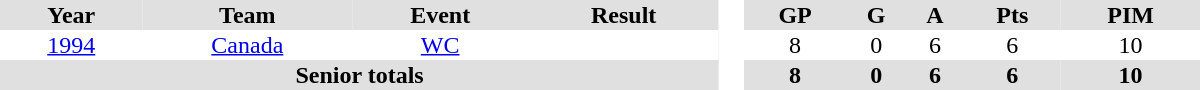<table border="0" cellpadding="1" cellspacing="0" style="text-align:center; width:50em">
<tr ALIGN="center" bgcolor="#e0e0e0">
<th>Year</th>
<th>Team</th>
<th>Event</th>
<th>Result</th>
<th rowspan="99" bgcolor="#ffffff"> </th>
<th>GP</th>
<th>G</th>
<th>A</th>
<th>Pts</th>
<th>PIM</th>
</tr>
<tr>
<td><a href='#'>1994</a></td>
<td><a href='#'>Canada</a></td>
<td><a href='#'>WC</a></td>
<td></td>
<td>8</td>
<td>0</td>
<td>6</td>
<td>6</td>
<td>10</td>
</tr>
<tr bgcolor="#e0e0e0">
<th colspan="4">Senior totals</th>
<th>8</th>
<th>0</th>
<th>6</th>
<th>6</th>
<th>10</th>
</tr>
</table>
